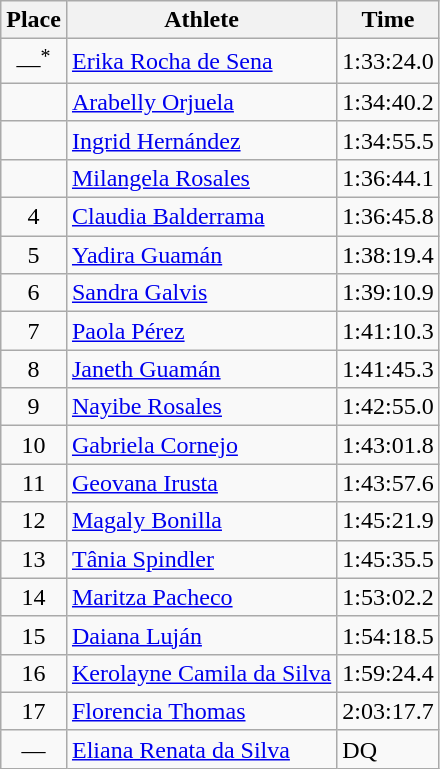<table class=wikitable>
<tr>
<th>Place</th>
<th>Athlete</th>
<th>Time</th>
</tr>
<tr>
<td align=center>—<sup>*</sup></td>
<td><a href='#'>Erika Rocha de Sena</a> </td>
<td>1:33:24.0</td>
</tr>
<tr>
<td align=center></td>
<td><a href='#'>Arabelly Orjuela</a> </td>
<td>1:34:40.2</td>
</tr>
<tr>
<td align=center></td>
<td><a href='#'>Ingrid Hernández</a> </td>
<td>1:34:55.5</td>
</tr>
<tr>
<td align=center></td>
<td><a href='#'>Milangela Rosales</a> </td>
<td>1:36:44.1</td>
</tr>
<tr>
<td align=center>4</td>
<td><a href='#'>Claudia Balderrama</a> </td>
<td>1:36:45.8</td>
</tr>
<tr>
<td align=center>5</td>
<td><a href='#'>Yadira Guamán</a> </td>
<td>1:38:19.4</td>
</tr>
<tr>
<td align=center>6</td>
<td><a href='#'>Sandra Galvis</a> </td>
<td>1:39:10.9</td>
</tr>
<tr>
<td align=center>7</td>
<td><a href='#'>Paola Pérez</a> </td>
<td>1:41:10.3</td>
</tr>
<tr>
<td align=center>8</td>
<td><a href='#'>Janeth Guamán</a> </td>
<td>1:41:45.3</td>
</tr>
<tr>
<td align=center>9</td>
<td><a href='#'>Nayibe Rosales</a> </td>
<td>1:42:55.0</td>
</tr>
<tr>
<td align=center>10</td>
<td><a href='#'>Gabriela Cornejo</a> </td>
<td>1:43:01.8</td>
</tr>
<tr>
<td align=center>11</td>
<td><a href='#'>Geovana Irusta</a> </td>
<td>1:43:57.6</td>
</tr>
<tr>
<td align=center>12</td>
<td><a href='#'>Magaly Bonilla</a> </td>
<td>1:45:21.9</td>
</tr>
<tr>
<td align=center>13</td>
<td><a href='#'>Tânia Spindler</a> </td>
<td>1:45:35.5</td>
</tr>
<tr>
<td align=center>14</td>
<td><a href='#'>Maritza Pacheco</a> </td>
<td>1:53:02.2</td>
</tr>
<tr>
<td align=center>15</td>
<td><a href='#'>Daiana Luján</a> </td>
<td>1:54:18.5</td>
</tr>
<tr>
<td align=center>16</td>
<td><a href='#'>Kerolayne Camila da Silva</a> </td>
<td>1:59:24.4</td>
</tr>
<tr>
<td align=center>17</td>
<td><a href='#'>Florencia Thomas</a> </td>
<td>2:03:17.7</td>
</tr>
<tr>
<td align=center>—</td>
<td><a href='#'>Eliana Renata da Silva</a> </td>
<td>DQ</td>
</tr>
</table>
